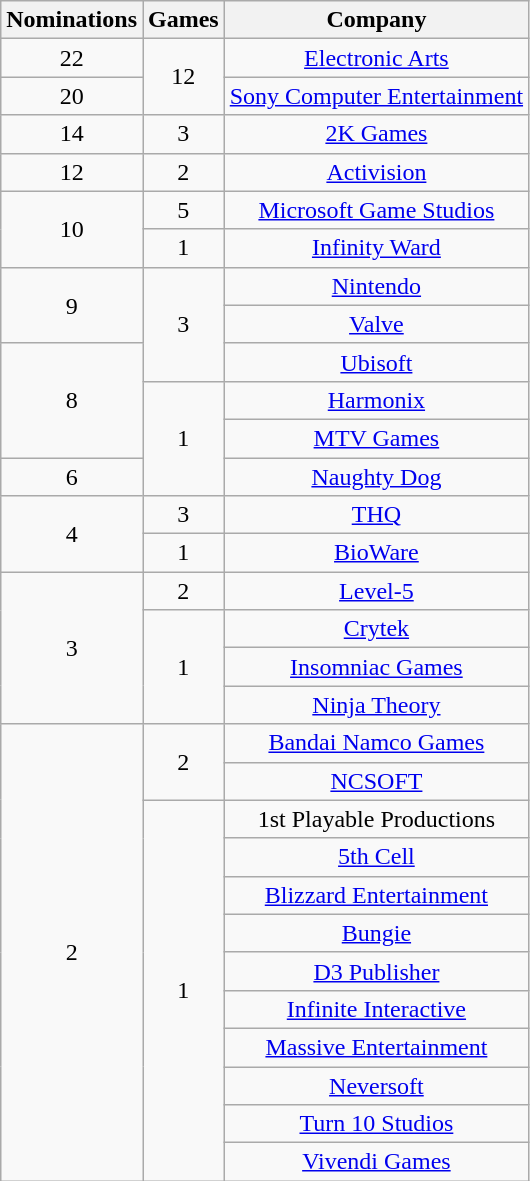<table class="wikitable floatright" rowspan="2" style="text-align:center;" background: #f6e39c;>
<tr>
<th scope="col">Nominations</th>
<th scope="col">Games</th>
<th scope="col">Company</th>
</tr>
<tr>
<td>22</td>
<td rowspan=2>12</td>
<td><a href='#'>Electronic Arts</a></td>
</tr>
<tr>
<td>20</td>
<td><a href='#'>Sony Computer Entertainment</a></td>
</tr>
<tr>
<td>14</td>
<td>3</td>
<td><a href='#'>2K Games</a></td>
</tr>
<tr>
<td>12</td>
<td>2</td>
<td><a href='#'>Activision</a></td>
</tr>
<tr>
<td rowspan=2>10</td>
<td>5</td>
<td><a href='#'>Microsoft Game Studios</a></td>
</tr>
<tr>
<td>1</td>
<td><a href='#'>Infinity Ward</a></td>
</tr>
<tr>
<td rowspan=2>9</td>
<td rowspan=3>3</td>
<td><a href='#'>Nintendo</a></td>
</tr>
<tr>
<td><a href='#'>Valve</a></td>
</tr>
<tr>
<td rowspan=3 style="text-align: center;">8</td>
<td><a href='#'>Ubisoft</a></td>
</tr>
<tr>
<td rowspan=3>1</td>
<td><a href='#'>Harmonix</a></td>
</tr>
<tr>
<td><a href='#'>MTV Games</a></td>
</tr>
<tr>
<td style="text-align: center;">6</td>
<td><a href='#'>Naughty Dog</a></td>
</tr>
<tr>
<td rowspan=2>4</td>
<td>3</td>
<td><a href='#'>THQ</a></td>
</tr>
<tr>
<td>1</td>
<td><a href='#'>BioWare</a></td>
</tr>
<tr>
<td rowspan=4>3</td>
<td>2</td>
<td><a href='#'>Level-5</a></td>
</tr>
<tr>
<td rowspan=3>1</td>
<td><a href='#'>Crytek</a></td>
</tr>
<tr>
<td><a href='#'>Insomniac Games</a></td>
</tr>
<tr>
<td><a href='#'>Ninja Theory</a></td>
</tr>
<tr>
<td rowspan=12>2</td>
<td rowspan=2>2</td>
<td><a href='#'>Bandai Namco Games</a></td>
</tr>
<tr>
<td><a href='#'>NCSOFT</a></td>
</tr>
<tr>
<td rowspan=10>1</td>
<td>1st Playable Productions</td>
</tr>
<tr>
<td><a href='#'>5th Cell</a></td>
</tr>
<tr>
<td><a href='#'>Blizzard Entertainment</a></td>
</tr>
<tr>
<td><a href='#'>Bungie</a></td>
</tr>
<tr>
<td><a href='#'>D3 Publisher</a></td>
</tr>
<tr>
<td><a href='#'>Infinite Interactive</a></td>
</tr>
<tr>
<td><a href='#'>Massive Entertainment</a></td>
</tr>
<tr>
<td><a href='#'>Neversoft</a></td>
</tr>
<tr>
<td><a href='#'>Turn 10 Studios</a></td>
</tr>
<tr>
<td><a href='#'>Vivendi Games</a></td>
</tr>
</table>
